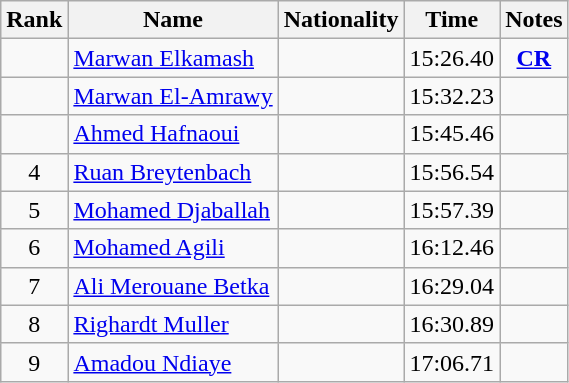<table class="wikitable sortable" style="text-align:center">
<tr>
<th>Rank</th>
<th>Name</th>
<th>Nationality</th>
<th>Time</th>
<th>Notes</th>
</tr>
<tr>
<td></td>
<td align=left><a href='#'>Marwan Elkamash</a></td>
<td align=left></td>
<td>15:26.40</td>
<td><strong><a href='#'>CR</a></strong></td>
</tr>
<tr>
<td></td>
<td align=left><a href='#'>Marwan El-Amrawy</a></td>
<td align=left></td>
<td>15:32.23</td>
<td></td>
</tr>
<tr>
<td></td>
<td align=left><a href='#'>Ahmed Hafnaoui</a></td>
<td align=left></td>
<td>15:45.46</td>
<td></td>
</tr>
<tr>
<td>4</td>
<td align=left><a href='#'>Ruan Breytenbach</a></td>
<td align=left></td>
<td>15:56.54</td>
<td></td>
</tr>
<tr>
<td>5</td>
<td align=left><a href='#'>Mohamed Djaballah</a></td>
<td align=left></td>
<td>15:57.39</td>
<td></td>
</tr>
<tr>
<td>6</td>
<td align=left><a href='#'>Mohamed Agili</a></td>
<td align=left></td>
<td>16:12.46</td>
<td></td>
</tr>
<tr>
<td>7</td>
<td align=left><a href='#'>Ali Merouane Betka</a></td>
<td align=left></td>
<td>16:29.04</td>
<td></td>
</tr>
<tr>
<td>8</td>
<td align=left><a href='#'>Righardt Muller</a></td>
<td align=left></td>
<td>16:30.89</td>
<td></td>
</tr>
<tr>
<td>9</td>
<td align=left><a href='#'>Amadou Ndiaye</a></td>
<td align=left></td>
<td>17:06.71</td>
<td></td>
</tr>
</table>
